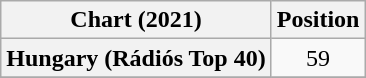<table class="wikitable sortable plainrowheaders" style="text-align:center">
<tr>
<th scope="col">Chart (2021)</th>
<th scope="col">Position</th>
</tr>
<tr>
<th scope="row">Hungary (Rádiós Top 40)</th>
<td>59</td>
</tr>
<tr>
</tr>
</table>
